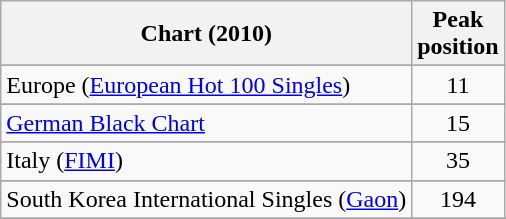<table class="wikitable sortable">
<tr>
<th>Chart (2010)</th>
<th>Peak<br>position</th>
</tr>
<tr '>
</tr>
<tr>
</tr>
<tr>
</tr>
<tr>
</tr>
<tr>
</tr>
<tr>
</tr>
<tr>
<td>Europe (<a href='#'>European Hot 100 Singles</a>)</td>
<td style="text-align:center;">11</td>
</tr>
<tr>
</tr>
<tr>
<td align="left"><a href='#'>German Black Chart</a></td>
<td style="text-align:center;">15</td>
</tr>
<tr>
</tr>
<tr>
</tr>
<tr>
<td>Italy (<a href='#'>FIMI</a>)</td>
<td style="text-align:center;">35</td>
</tr>
<tr>
</tr>
<tr>
</tr>
<tr>
</tr>
<tr>
</tr>
<tr>
<td>South Korea International Singles (<a href='#'>Gaon</a>)</td>
<td style="text-align:center;">194</td>
</tr>
<tr>
</tr>
<tr>
</tr>
<tr>
</tr>
<tr>
</tr>
<tr>
</tr>
<tr>
</tr>
<tr>
</tr>
</table>
